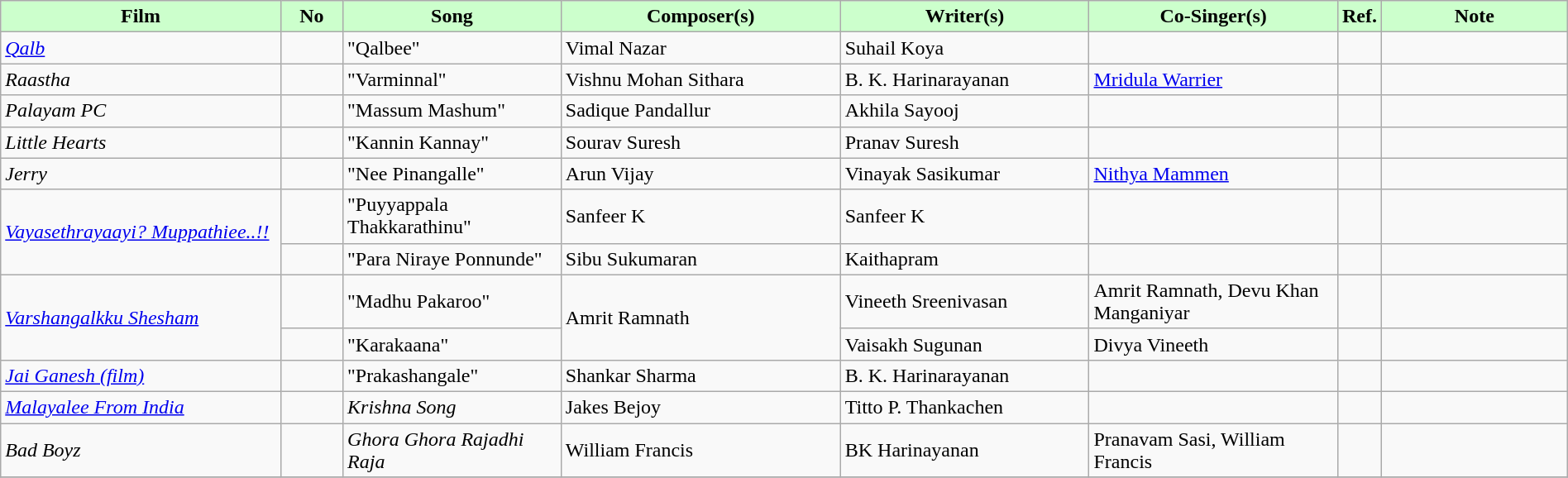<table class="wikitable plainrowheaders" style="width:100%;" textcolor:#000;" style="align:center;">
<tr style="background:#cfc; text-align:center;">
<td scope="col" style="width:18%;"><strong>Film</strong></td>
<td scope="col" style="width:4%;"><strong>No</strong></td>
<td scope="col" style="width:14%;"><strong>Song</strong></td>
<td scope="col" style="width:18%;"><strong>Composer(s)</strong></td>
<td scope="col" style="width:16%;"><strong>Writer(s)</strong></td>
<td scope="col" style="width:16%;"><strong>Co-Singer(s)</strong></td>
<td scope="col" style="width:2%;"><strong>Ref.</strong></td>
<td scope="col" style="width:12%;"><strong>Note</strong></td>
</tr>
<tr>
<td><em><a href='#'>Qalb</a></em></td>
<td></td>
<td>"Qalbee"</td>
<td>Vimal Nazar</td>
<td>Suhail Koya</td>
<td></td>
<td></td>
<td></td>
</tr>
<tr>
<td><em>Raastha</em></td>
<td></td>
<td>"Varminnal"</td>
<td>Vishnu Mohan Sithara</td>
<td>B. K. Harinarayanan</td>
<td><a href='#'>Mridula Warrier</a></td>
<td></td>
<td></td>
</tr>
<tr>
<td><em>Palayam PC</em></td>
<td></td>
<td>"Massum Mashum"</td>
<td>Sadique Pandallur</td>
<td>Akhila Sayooj</td>
<td></td>
<td></td>
<td></td>
</tr>
<tr>
<td><em>Little Hearts</em></td>
<td></td>
<td>"Kannin Kannay"</td>
<td>Sourav Suresh</td>
<td>Pranav Suresh</td>
<td></td>
<td></td>
<td></td>
</tr>
<tr>
<td><em>Jerry</em></td>
<td></td>
<td>"Nee Pinangalle"</td>
<td>Arun Vijay</td>
<td>Vinayak Sasikumar</td>
<td><a href='#'>Nithya Mammen</a></td>
<td></td>
<td></td>
</tr>
<tr>
<td rowspan=2><em><a href='#'>Vayasethrayaayi? Muppathiee..!!</a></em></td>
<td></td>
<td>"Puyyappala Thakkarathinu"</td>
<td>Sanfeer K</td>
<td>Sanfeer K</td>
<td></td>
<td></td>
<td></td>
</tr>
<tr>
<td></td>
<td>"Para Niraye Ponnunde"</td>
<td>Sibu Sukumaran</td>
<td>Kaithapram</td>
<td></td>
<td></td>
<td></td>
</tr>
<tr>
<td rowspan="2"><em><a href='#'>Varshangalkku Shesham</a></em></td>
<td></td>
<td>"Madhu Pakaroo"</td>
<td rowspan="2">Amrit Ramnath</td>
<td>Vineeth Sreenivasan</td>
<td>Amrit Ramnath, Devu Khan Manganiyar</td>
<td></td>
<td></td>
</tr>
<tr>
<td></td>
<td>"Karakaana"</td>
<td>Vaisakh Sugunan</td>
<td>Divya Vineeth</td>
<td></td>
<td></td>
</tr>
<tr>
<td><em><a href='#'>Jai Ganesh (film)</a></em></td>
<td></td>
<td>"Prakashangale"</td>
<td>Shankar Sharma</td>
<td>B. K. Harinarayanan</td>
<td></td>
<td></td>
<td></td>
</tr>
<tr>
<td><em><a href='#'>Malayalee From India</a></em></td>
<td></td>
<td><em>Krishna Song</em></td>
<td>Jakes Bejoy</td>
<td>Titto P. Thankachen</td>
<td></td>
<td></td>
<td></td>
</tr>
<tr>
<td><em>Bad Boyz</em></td>
<td></td>
<td><em>Ghora Ghora Rajadhi Raja</em></td>
<td>William Francis</td>
<td>BK Harinayanan</td>
<td>Pranavam Sasi, William Francis</td>
<td></td>
<td></td>
</tr>
<tr>
</tr>
</table>
